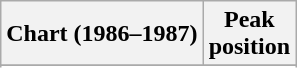<table class="wikitable sortable plainrowheaders" style="text-align:center">
<tr>
<th scope="col">Chart (1986–1987)</th>
<th scope="col">Peak<br>position</th>
</tr>
<tr>
</tr>
<tr>
</tr>
<tr>
</tr>
<tr>
</tr>
<tr>
</tr>
</table>
